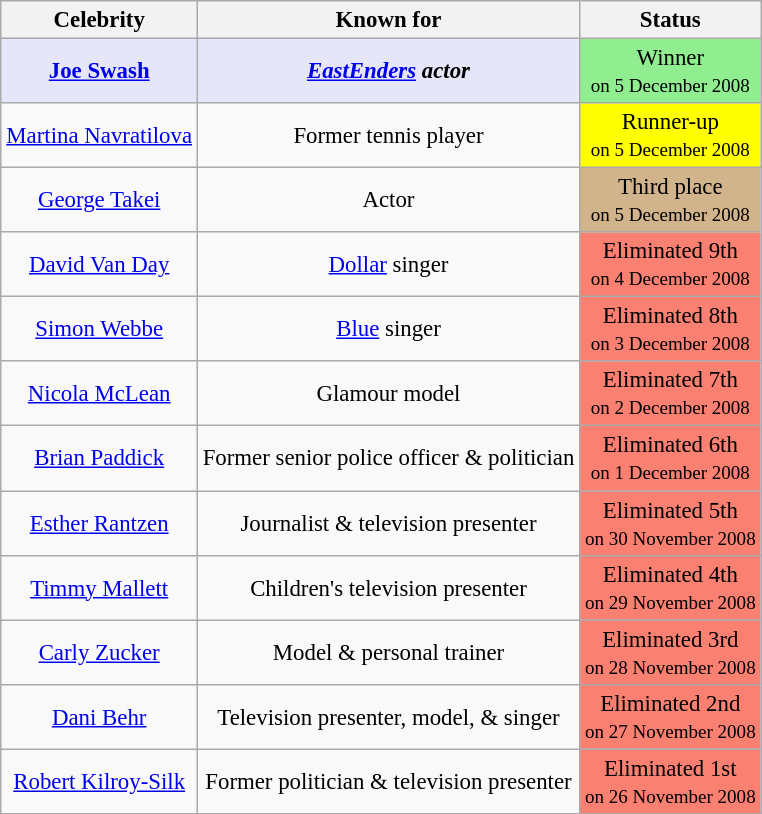<table class=wikitable sortable" style="text-align: center; white-space:nowrap; margin:auto; font-size:95.2%;">
<tr>
<th scope="col">Celebrity</th>
<th scope="col">Known for</th>
<th scope="col">Status</th>
</tr>
<tr>
<td style="background:lavender;"><strong><a href='#'>Joe Swash</a></strong></td>
<td style="background:lavender;"><strong><em><a href='#'>EastEnders</a><em> actor<strong></td>
<td style="background:lightgreen;"></strong>Winner<strong><br><small></strong>on 5 December 2008<strong></small></td>
</tr>
<tr>
<td><a href='#'>Martina Navratilova</a></td>
<td>Former tennis player</td>
<td style="background:yellow;">Runner-up<br><small>on 5 December 2008</small></td>
</tr>
<tr>
<td><a href='#'>George Takei</a></td>
<td>Actor</td>
<td style=background:tan>Third place<br><small> on 5 December 2008 </small></td>
</tr>
<tr>
<td><a href='#'>David Van Day</a></td>
<td><a href='#'>Dollar</a> singer</td>
<td style=background:salmon>Eliminated 9th<br><small>on 4 December 2008</small></td>
</tr>
<tr>
<td><a href='#'>Simon Webbe</a></td>
<td><a href='#'>Blue</a> singer</td>
<td style=background:salmon>Eliminated 8th<br><small>on 3 December 2008</small></td>
</tr>
<tr>
<td><a href='#'>Nicola McLean</a></td>
<td>Glamour model</td>
<td style=background:salmon>Eliminated 7th<br><small>on 2 December 2008</small></td>
</tr>
<tr>
<td><a href='#'>Brian Paddick</a></td>
<td>Former senior police officer & politician</td>
<td style=background:salmon>Eliminated 6th<br><small>on 1 December 2008</small></td>
</tr>
<tr>
<td><a href='#'>Esther Rantzen</a></td>
<td>Journalist & television presenter</td>
<td style=background:salmon>Eliminated 5th<br><small>on 30 November 2008</small></td>
</tr>
<tr>
<td><a href='#'>Timmy Mallett</a></td>
<td>Children's television presenter</td>
<td style=background:salmon>Eliminated 4th<br><small>on 29 November 2008</small></td>
</tr>
<tr>
<td><a href='#'>Carly Zucker</a></td>
<td>Model & personal trainer</td>
<td style=background:salmon>Eliminated 3rd<br><small>on 28 November 2008</small></td>
</tr>
<tr>
<td><a href='#'>Dani Behr</a></td>
<td>Television presenter, model, & singer</td>
<td style=background:salmon>Eliminated 2nd<br><small>on 27 November 2008</small></td>
</tr>
<tr>
<td><a href='#'>Robert Kilroy-Silk</a></td>
<td>Former politician & television presenter</td>
<td style=background:salmon>Eliminated 1st<br><small>on 26 November 2008</small></td>
</tr>
</table>
